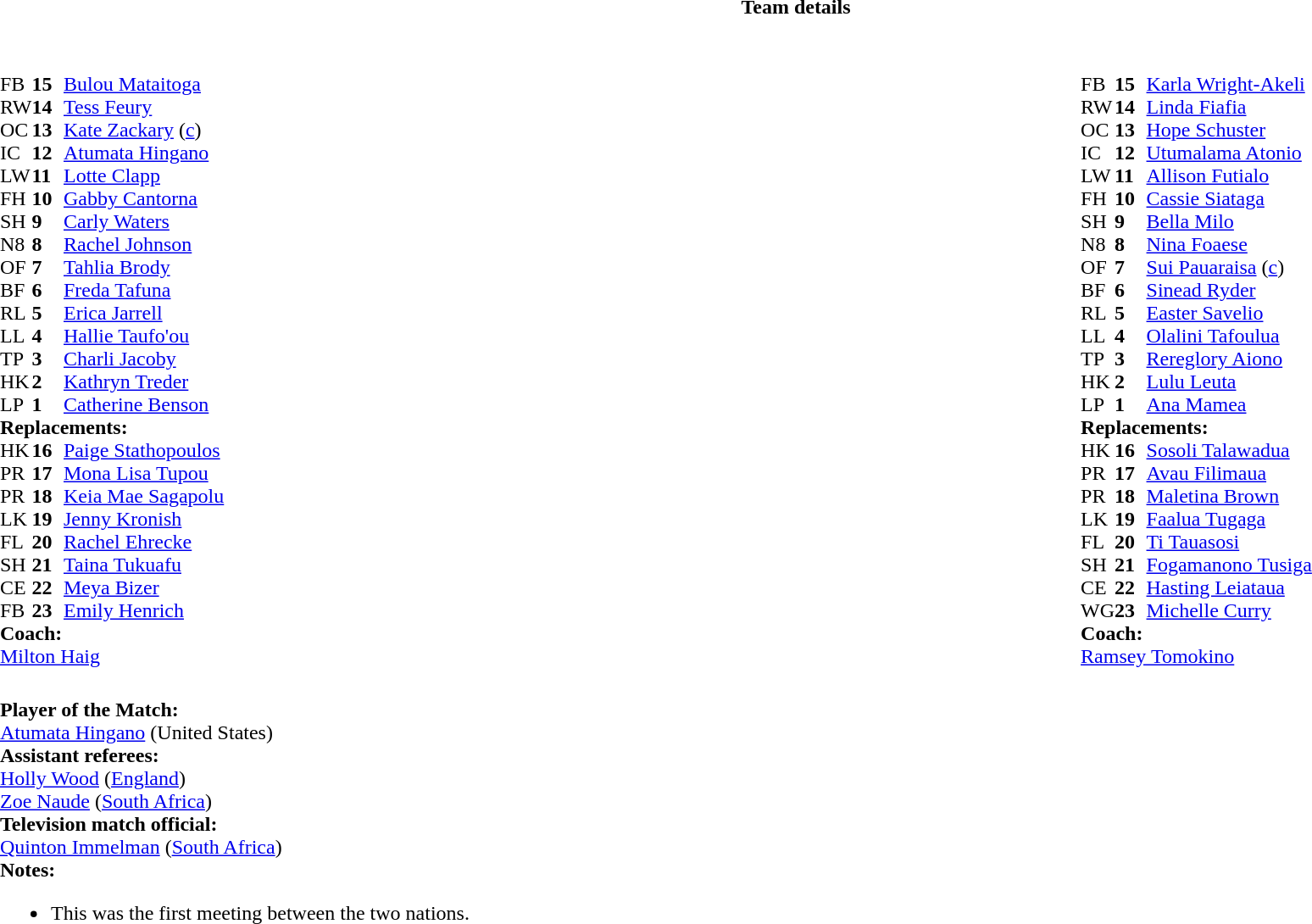<table border="0" style="width:100%;" class="collapsible collapsed">
<tr>
<th>Team details</th>
</tr>
<tr>
<td><br><table width="100%">
<tr>
<td style="vertical-align:top; width:50%"><br><table cellspacing="0" cellpadding="0">
<tr>
<th width="25"></th>
<th width="25"></th>
</tr>
<tr>
<td>FB</td>
<td><strong>15</strong></td>
<td><a href='#'>Bulou Mataitoga</a></td>
</tr>
<tr>
<td>RW</td>
<td><strong>14</strong></td>
<td><a href='#'>Tess Feury</a></td>
</tr>
<tr>
<td>OC</td>
<td><strong>13</strong></td>
<td><a href='#'>Kate Zackary</a> (<a href='#'>c</a>)</td>
</tr>
<tr>
<td>IC</td>
<td><strong>12</strong></td>
<td><a href='#'>Atumata Hingano</a></td>
<td></td>
<td></td>
</tr>
<tr>
<td>LW</td>
<td><strong>11</strong></td>
<td><a href='#'>Lotte Clapp</a></td>
</tr>
<tr>
<td>FH</td>
<td><strong>10</strong></td>
<td><a href='#'>Gabby Cantorna</a></td>
</tr>
<tr>
<td>SH</td>
<td><strong>9</strong></td>
<td><a href='#'>Carly Waters</a></td>
<td></td>
<td></td>
</tr>
<tr>
<td>N8</td>
<td><strong>8</strong></td>
<td><a href='#'>Rachel Johnson</a></td>
</tr>
<tr>
<td>OF</td>
<td><strong>7</strong></td>
<td><a href='#'>Tahlia Brody</a></td>
</tr>
<tr>
<td>BF</td>
<td><strong>6</strong></td>
<td><a href='#'>Freda Tafuna</a></td>
<td></td>
<td></td>
</tr>
<tr>
<td>RL</td>
<td><strong>5</strong></td>
<td><a href='#'>Erica Jarrell</a></td>
<td></td>
<td></td>
</tr>
<tr>
<td>LL</td>
<td><strong>4</strong></td>
<td><a href='#'>Hallie Taufo'ou</a></td>
</tr>
<tr>
<td>TP</td>
<td><strong>3</strong></td>
<td><a href='#'>Charli Jacoby</a></td>
<td></td>
<td></td>
</tr>
<tr>
<td>HK</td>
<td><strong>2</strong></td>
<td><a href='#'>Kathryn Treder</a></td>
<td></td>
<td></td>
</tr>
<tr>
<td>LP</td>
<td><strong>1</strong></td>
<td><a href='#'>Catherine Benson</a></td>
<td></td>
<td></td>
</tr>
<tr>
<td colspan=3><strong>Replacements:</strong></td>
</tr>
<tr>
<td>HK</td>
<td><strong>16</strong></td>
<td><a href='#'>Paige Stathopoulos</a></td>
<td></td>
<td></td>
</tr>
<tr>
<td>PR</td>
<td><strong>17</strong></td>
<td><a href='#'>Mona Lisa Tupou</a></td>
<td></td>
<td></td>
</tr>
<tr>
<td>PR</td>
<td><strong>18</strong></td>
<td><a href='#'>Keia Mae Sagapolu</a></td>
<td></td>
<td></td>
</tr>
<tr>
<td>LK</td>
<td><strong>19</strong></td>
<td><a href='#'>Jenny Kronish</a></td>
<td></td>
<td></td>
</tr>
<tr>
<td>FL</td>
<td><strong>20</strong></td>
<td><a href='#'>Rachel Ehrecke</a></td>
<td></td>
<td></td>
</tr>
<tr>
<td>SH</td>
<td><strong>21</strong></td>
<td><a href='#'>Taina Tukuafu</a></td>
<td></td>
<td></td>
</tr>
<tr>
<td>CE</td>
<td><strong>22</strong></td>
<td><a href='#'>Meya Bizer</a></td>
<td></td>
<td></td>
<td></td>
</tr>
<tr>
<td>FB</td>
<td><strong>23</strong></td>
<td><a href='#'>Emily Henrich</a></td>
<td></td>
<td></td>
<td></td>
</tr>
<tr>
<td colspan=3><strong>Coach:</strong></td>
</tr>
<tr>
<td colspan="4"> <a href='#'>Milton Haig</a></td>
</tr>
</table>
</td>
<td style="vertical-align:top"></td>
<td style="vertical-align:top; width:50%"><br><table cellspacing="0" cellpadding="0" style="margin:auto">
<tr>
<th width="25"></th>
<th width="25"></th>
</tr>
<tr>
<td>FB</td>
<td><strong>15</strong></td>
<td><a href='#'>Karla Wright-Akeli</a></td>
</tr>
<tr>
<td>RW</td>
<td><strong>14</strong></td>
<td><a href='#'>Linda Fiafia</a></td>
</tr>
<tr>
<td>OC</td>
<td><strong>13</strong></td>
<td><a href='#'>Hope Schuster</a></td>
<td></td>
<td></td>
</tr>
<tr>
<td>IC</td>
<td><strong>12</strong></td>
<td><a href='#'>Utumalama Atonio</a></td>
</tr>
<tr>
<td>LW</td>
<td><strong>11</strong></td>
<td><a href='#'>Allison Futialo</a></td>
<td></td>
<td></td>
</tr>
<tr>
<td>FH</td>
<td><strong>10</strong></td>
<td><a href='#'>Cassie Siataga</a></td>
<td></td>
<td></td>
</tr>
<tr>
<td>SH</td>
<td><strong>9</strong></td>
<td><a href='#'>Bella Milo</a></td>
</tr>
<tr>
<td>N8</td>
<td><strong>8</strong></td>
<td><a href='#'>Nina Foaese</a></td>
</tr>
<tr>
<td>OF</td>
<td><strong>7</strong></td>
<td><a href='#'>Sui Pauaraisa</a> (<a href='#'>c</a>)</td>
</tr>
<tr>
<td>BF</td>
<td><strong>6</strong></td>
<td><a href='#'>Sinead Ryder</a></td>
</tr>
<tr>
<td>RL</td>
<td><strong>5</strong></td>
<td><a href='#'>Easter Savelio</a></td>
</tr>
<tr>
<td>LL</td>
<td><strong>4</strong></td>
<td><a href='#'>Olalini Tafoulua</a></td>
<td></td>
<td></td>
</tr>
<tr>
<td>TP</td>
<td><strong>3</strong></td>
<td><a href='#'>Rereglory Aiono</a></td>
<td></td>
<td></td>
</tr>
<tr>
<td>HK</td>
<td><strong>2</strong></td>
<td><a href='#'>Lulu Leuta</a></td>
<td></td>
<td></td>
</tr>
<tr>
<td>LP</td>
<td><strong>1</strong></td>
<td><a href='#'>Ana Mamea</a></td>
<td></td>
<td></td>
</tr>
<tr>
<td colspan=3><strong>Replacements:</strong></td>
</tr>
<tr>
<td>HK</td>
<td><strong>16</strong></td>
<td><a href='#'>Sosoli Talawadua</a></td>
<td></td>
<td></td>
</tr>
<tr>
<td>PR</td>
<td><strong>17</strong></td>
<td><a href='#'>Avau Filimaua</a></td>
<td></td>
<td></td>
</tr>
<tr>
<td>PR</td>
<td><strong>18</strong></td>
<td><a href='#'>Maletina Brown</a></td>
<td></td>
<td></td>
</tr>
<tr>
<td>LK</td>
<td><strong>19</strong></td>
<td><a href='#'>Faalua Tugaga</a></td>
</tr>
<tr>
<td>FL</td>
<td><strong>20</strong></td>
<td><a href='#'>Ti Tauasosi</a></td>
<td></td>
<td></td>
</tr>
<tr>
<td>SH</td>
<td><strong>21</strong></td>
<td><a href='#'>Fogamanono Tusiga</a></td>
</tr>
<tr>
<td>CE</td>
<td><strong>22</strong></td>
<td><a href='#'>Hasting Leiataua</a></td>
<td></td>
<td></td>
</tr>
<tr>
<td>WG</td>
<td><strong>23</strong></td>
<td><a href='#'>Michelle Curry</a></td>
<td></td>
<td></td>
</tr>
<tr>
<td colspan=3><strong>Coach:</strong></td>
</tr>
<tr>
<td colspan="4"> <a href='#'>Ramsey Tomokino</a></td>
</tr>
</table>
</td>
</tr>
</table>
<table style="width:100%">
<tr>
<td><br><strong>Player of the Match:</strong>
<br><a href='#'>Atumata Hingano</a> (United States)<br><strong>Assistant referees:</strong>
<br><a href='#'>Holly Wood</a> (<a href='#'>England</a>)
<br><a href='#'>Zoe Naude</a> (<a href='#'>South Africa</a>)
<br><strong>Television match official:</strong>
<br><a href='#'>Quinton Immelman</a> (<a href='#'>South Africa</a>)<br><strong>Notes:</strong><ul><li>This was the first meeting between the two nations.</li></ul></td>
</tr>
</table>
</td>
</tr>
</table>
